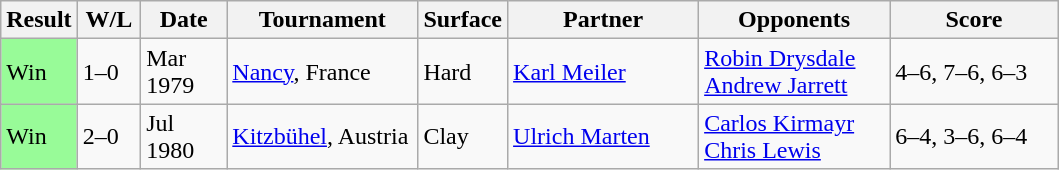<table class="sortable wikitable">
<tr>
<th style="width:35px">Result</th>
<th style="width:35px" class="unsortable">W/L</th>
<th style="width:50px">Date</th>
<th style="width:120px">Tournament</th>
<th style="width:50px">Surface</th>
<th style="width:120px">Partner</th>
<th style="width:120px">Opponents</th>
<th style="width:105px" class="unsortable">Score</th>
</tr>
<tr>
<td style="background:#98fb98;">Win</td>
<td>1–0</td>
<td>Mar 1979</td>
<td><a href='#'>Nancy</a>, France</td>
<td>Hard</td>
<td> <a href='#'>Karl Meiler</a></td>
<td> <a href='#'>Robin Drysdale</a> <br>  <a href='#'>Andrew Jarrett</a></td>
<td>4–6, 7–6, 6–3</td>
</tr>
<tr>
<td style="background:#98fb98;">Win</td>
<td>2–0</td>
<td>Jul 1980</td>
<td><a href='#'>Kitzbühel</a>, Austria</td>
<td>Clay</td>
<td> <a href='#'>Ulrich Marten</a></td>
<td> <a href='#'>Carlos Kirmayr</a><br> <a href='#'>Chris Lewis</a></td>
<td>6–4, 3–6, 6–4</td>
</tr>
</table>
